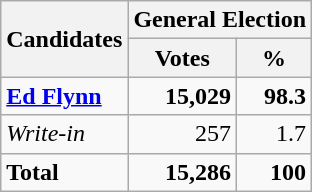<table class=wikitable>
<tr>
<th colspan=1 rowspan=2><strong>Candidates</strong></th>
<th colspan=2><strong>General Election</strong></th>
</tr>
<tr>
<th>Votes</th>
<th>%</th>
</tr>
<tr>
<td><a href='#'><strong>Ed Flynn</strong></a></td>
<td align="right"><strong>15,029</strong></td>
<td align="right"><strong>98.3</strong></td>
</tr>
<tr>
<td><em>Write-in</em></td>
<td align="right">257</td>
<td align="right">1.7</td>
</tr>
<tr>
<td><strong>Total</strong></td>
<td align="right"><strong>15,286</strong></td>
<td align="right"><strong>100</strong></td>
</tr>
</table>
